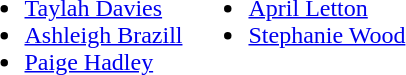<table>
<tr style="vertical-align:top">
<td><br><ul><li><a href='#'>Taylah Davies</a></li><li><a href='#'>Ashleigh Brazill</a></li><li><a href='#'>Paige Hadley</a></li></ul></td>
<td><br><ul><li><a href='#'>April Letton</a></li><li><a href='#'>Stephanie Wood</a></li></ul></td>
</tr>
</table>
